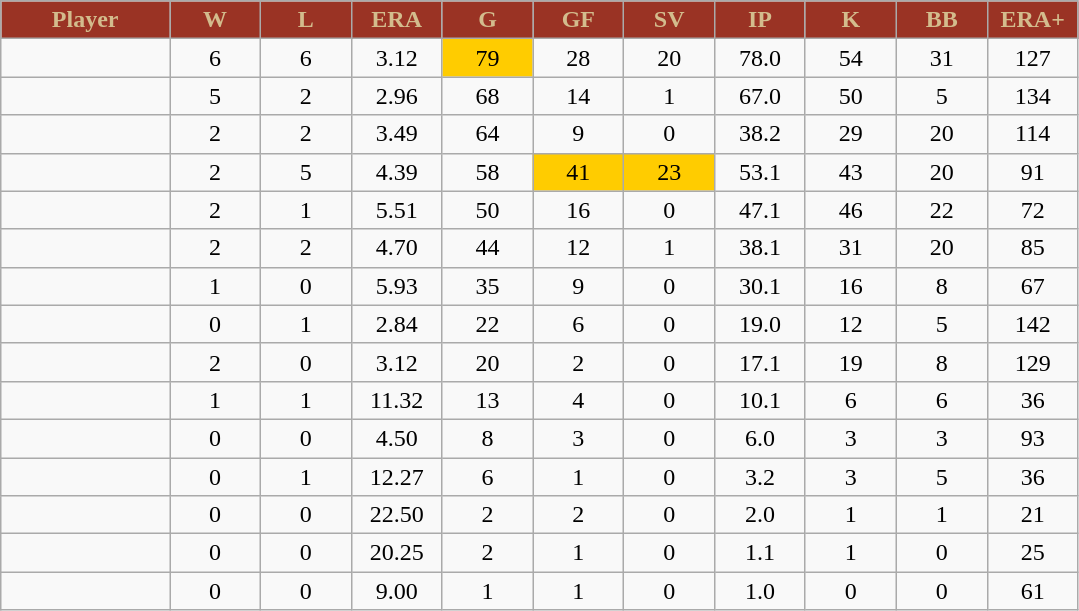<table class="wikitable" style="text-align:center;">
<tr>
<th style="background:#9A3324; color:#D3BC8D; width:13%;">Player</th>
<th style="background:#9A3324; color:#D3BC8D; width:7%;">W</th>
<th style="background:#9A3324; color:#D3BC8D; width:7%;">L</th>
<th style="background:#9A3324; color:#D3BC8D; width:7%;">ERA</th>
<th style="background:#9A3324; color:#D3BC8D; width:7%;">G</th>
<th style="background:#9A3324; color:#D3BC8D; width:7%;">GF</th>
<th style="background:#9A3324; color:#D3BC8D; width:7%;">SV</th>
<th style="background:#9A3324; color:#D3BC8D; width:7%;">IP</th>
<th style="background:#9A3324; color:#D3BC8D; width:7%;">K</th>
<th style="background:#9A3324; color:#D3BC8D; width:7%;">BB</th>
<th style="background:#9A3324; color:#D3BC8D; width:7%;">ERA+</th>
</tr>
<tr>
<td></td>
<td>6</td>
<td>6</td>
<td>3.12</td>
<td style="background:#fc0;">79</td>
<td>28</td>
<td>20</td>
<td>78.0</td>
<td>54</td>
<td>31</td>
<td>127</td>
</tr>
<tr>
<td></td>
<td>5</td>
<td>2</td>
<td>2.96</td>
<td>68</td>
<td>14</td>
<td>1</td>
<td>67.0</td>
<td>50</td>
<td>5</td>
<td>134</td>
</tr>
<tr>
<td></td>
<td>2</td>
<td>2</td>
<td>3.49</td>
<td>64</td>
<td>9</td>
<td>0</td>
<td>38.2</td>
<td>29</td>
<td>20</td>
<td>114</td>
</tr>
<tr>
<td></td>
<td>2</td>
<td>5</td>
<td>4.39</td>
<td>58</td>
<td style="background:#fc0;">41</td>
<td style="background:#fc0;">23</td>
<td>53.1</td>
<td>43</td>
<td>20</td>
<td>91</td>
</tr>
<tr>
<td></td>
<td>2</td>
<td>1</td>
<td>5.51</td>
<td>50</td>
<td>16</td>
<td>0</td>
<td>47.1</td>
<td>46</td>
<td>22</td>
<td>72</td>
</tr>
<tr>
<td></td>
<td>2</td>
<td>2</td>
<td>4.70</td>
<td>44</td>
<td>12</td>
<td>1</td>
<td>38.1</td>
<td>31</td>
<td>20</td>
<td>85</td>
</tr>
<tr>
<td></td>
<td>1</td>
<td>0</td>
<td>5.93</td>
<td>35</td>
<td>9</td>
<td>0</td>
<td>30.1</td>
<td>16</td>
<td>8</td>
<td>67</td>
</tr>
<tr>
<td></td>
<td>0</td>
<td>1</td>
<td>2.84</td>
<td>22</td>
<td>6</td>
<td>0</td>
<td>19.0</td>
<td>12</td>
<td>5</td>
<td>142</td>
</tr>
<tr>
<td></td>
<td>2</td>
<td>0</td>
<td>3.12</td>
<td>20</td>
<td>2</td>
<td>0</td>
<td>17.1</td>
<td>19</td>
<td>8</td>
<td>129</td>
</tr>
<tr>
<td></td>
<td>1</td>
<td>1</td>
<td>11.32</td>
<td>13</td>
<td>4</td>
<td>0</td>
<td>10.1</td>
<td>6</td>
<td>6</td>
<td>36</td>
</tr>
<tr>
<td></td>
<td>0</td>
<td>0</td>
<td>4.50</td>
<td>8</td>
<td>3</td>
<td>0</td>
<td>6.0</td>
<td>3</td>
<td>3</td>
<td>93</td>
</tr>
<tr>
<td></td>
<td>0</td>
<td>1</td>
<td>12.27</td>
<td>6</td>
<td>1</td>
<td>0</td>
<td>3.2</td>
<td>3</td>
<td>5</td>
<td>36</td>
</tr>
<tr>
<td></td>
<td>0</td>
<td>0</td>
<td>22.50</td>
<td>2</td>
<td>2</td>
<td>0</td>
<td>2.0</td>
<td>1</td>
<td>1</td>
<td>21</td>
</tr>
<tr>
<td></td>
<td>0</td>
<td>0</td>
<td>20.25</td>
<td>2</td>
<td>1</td>
<td>0</td>
<td>1.1</td>
<td>1</td>
<td>0</td>
<td>25</td>
</tr>
<tr>
<td></td>
<td>0</td>
<td>0</td>
<td>9.00</td>
<td>1</td>
<td>1</td>
<td>0</td>
<td>1.0</td>
<td>0</td>
<td>0</td>
<td>61</td>
</tr>
</table>
